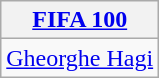<table class="wikitable">
<tr>
<th Colspan=1><a href='#'>FIFA 100</a></th>
</tr>
<tr>
<td><a href='#'>Gheorghe Hagi</a></td>
</tr>
</table>
